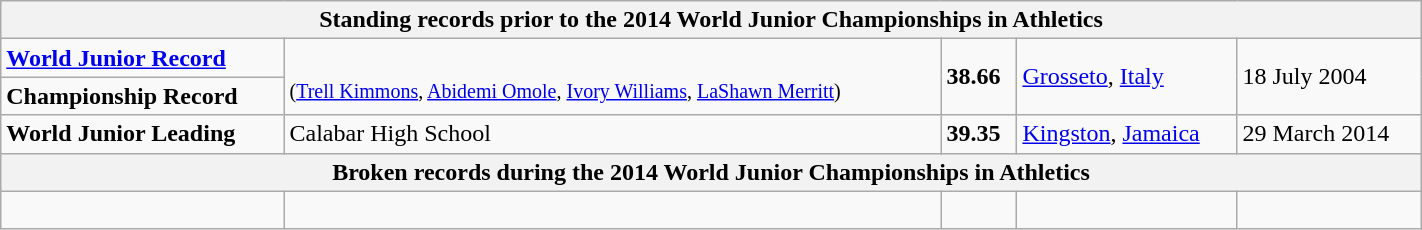<table class="wikitable" width=75%>
<tr>
<th colspan="5">Standing records prior to the 2014 World Junior Championships in Athletics</th>
</tr>
<tr>
<td><strong><a href='#'>World Junior Record</a></strong></td>
<td rowspan=2><br><small>(<a href='#'>Trell Kimmons</a>, <a href='#'>Abidemi Omole</a>, <a href='#'>Ivory Williams</a>, <a href='#'>LaShawn Merritt</a>)</small></td>
<td rowspan=2><strong>38.66</strong></td>
<td rowspan=2><a href='#'>Grosseto</a>, <a href='#'>Italy</a></td>
<td rowspan=2>18 July 2004</td>
</tr>
<tr>
<td><strong>Championship Record</strong></td>
</tr>
<tr>
<td><strong>World Junior Leading</strong></td>
<td> Calabar High School</td>
<td><strong>39.35</strong></td>
<td><a href='#'>Kingston</a>, <a href='#'>Jamaica</a></td>
<td>29 March 2014</td>
</tr>
<tr>
<th colspan="5">Broken records during the 2014 World Junior Championships in Athletics</th>
</tr>
<tr>
<td> </td>
<td></td>
<td></td>
<td></td>
<td></td>
</tr>
</table>
